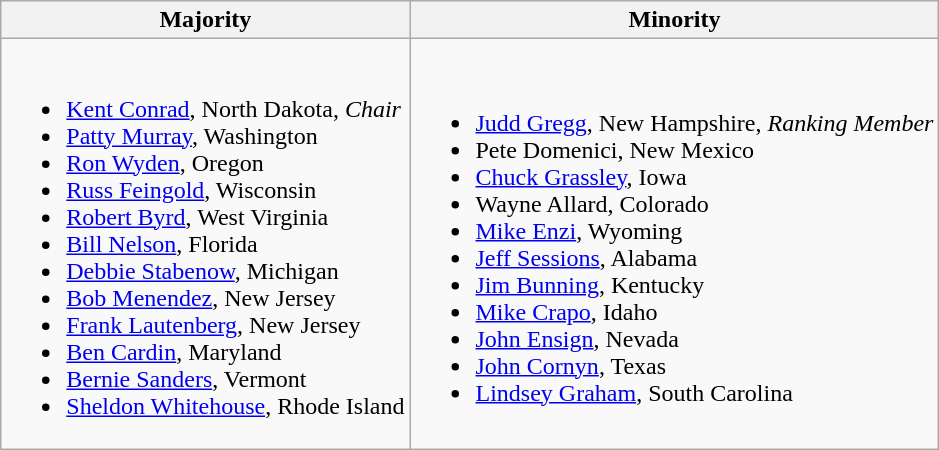<table class="wikitable">
<tr>
<th>Majority</th>
<th>Minority</th>
</tr>
<tr>
<td><br><ul><li><a href='#'>Kent Conrad</a>, North Dakota, <em>Chair</em></li><li><a href='#'>Patty Murray</a>, Washington</li><li><a href='#'>Ron Wyden</a>, Oregon</li><li><a href='#'>Russ Feingold</a>, Wisconsin</li><li><a href='#'>Robert Byrd</a>, West Virginia</li><li><a href='#'>Bill Nelson</a>, Florida</li><li><a href='#'>Debbie Stabenow</a>, Michigan</li><li><a href='#'>Bob Menendez</a>, New Jersey</li><li><a href='#'>Frank Lautenberg</a>, New Jersey</li><li><a href='#'>Ben Cardin</a>, Maryland</li><li><span><a href='#'>Bernie Sanders</a>, Vermont</span></li><li><a href='#'>Sheldon Whitehouse</a>, Rhode Island</li></ul></td>
<td><br><ul><li><a href='#'>Judd Gregg</a>, New Hampshire, <em>Ranking Member</em></li><li>Pete Domenici, New Mexico</li><li><a href='#'>Chuck Grassley</a>, Iowa</li><li>Wayne Allard, Colorado</li><li><a href='#'>Mike Enzi</a>, Wyoming</li><li><a href='#'>Jeff Sessions</a>, Alabama</li><li><a href='#'>Jim Bunning</a>, Kentucky</li><li><a href='#'>Mike Crapo</a>, Idaho</li><li><a href='#'>John Ensign</a>, Nevada</li><li><a href='#'>John Cornyn</a>, Texas</li><li><a href='#'>Lindsey Graham</a>, South Carolina</li></ul></td>
</tr>
</table>
